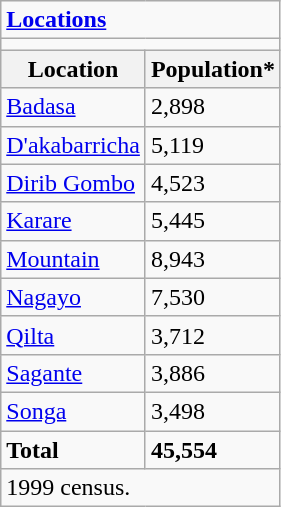<table class="wikitable">
<tr>
<td colspan="2"><strong><a href='#'>Locations</a></strong></td>
</tr>
<tr>
<td colspan="2"></td>
</tr>
<tr>
<th>Location</th>
<th>Population*</th>
</tr>
<tr>
<td><a href='#'>Badasa</a></td>
<td>2,898</td>
</tr>
<tr>
<td><a href='#'>D'akabarricha</a></td>
<td>5,119</td>
</tr>
<tr>
<td><a href='#'>Dirib Gombo</a></td>
<td>4,523</td>
</tr>
<tr>
<td><a href='#'>Karare</a></td>
<td>5,445</td>
</tr>
<tr>
<td><a href='#'>Mountain</a></td>
<td>8,943</td>
</tr>
<tr>
<td><a href='#'>Nagayo</a></td>
<td>7,530</td>
</tr>
<tr>
<td><a href='#'>Qilta</a></td>
<td>3,712</td>
</tr>
<tr>
<td><a href='#'>Sagante</a></td>
<td>3,886</td>
</tr>
<tr>
<td><a href='#'>Songa</a></td>
<td>3,498</td>
</tr>
<tr>
<td><strong>Total</strong></td>
<td><strong>45,554</strong></td>
</tr>
<tr>
<td colspan="2">1999 census.</td>
</tr>
</table>
